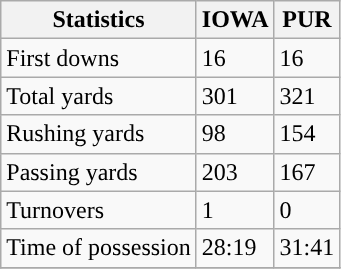<table class="wikitable">
<tr>
<th>Statistics</th>
<th>IOWA</th>
<th>PUR</th>
</tr>
<tr>
<td>First downs</td>
<td>16</td>
<td>16</td>
</tr>
<tr>
<td>Total yards</td>
<td>301</td>
<td>321</td>
</tr>
<tr>
<td>Rushing yards</td>
<td>98</td>
<td>154</td>
</tr>
<tr>
<td>Passing yards</td>
<td>203</td>
<td>167</td>
</tr>
<tr>
<td>Turnovers</td>
<td>1</td>
<td>0</td>
</tr>
<tr>
<td>Time of possession</td>
<td>28:19</td>
<td>31:41</td>
</tr>
<tr>
</tr>
</table>
